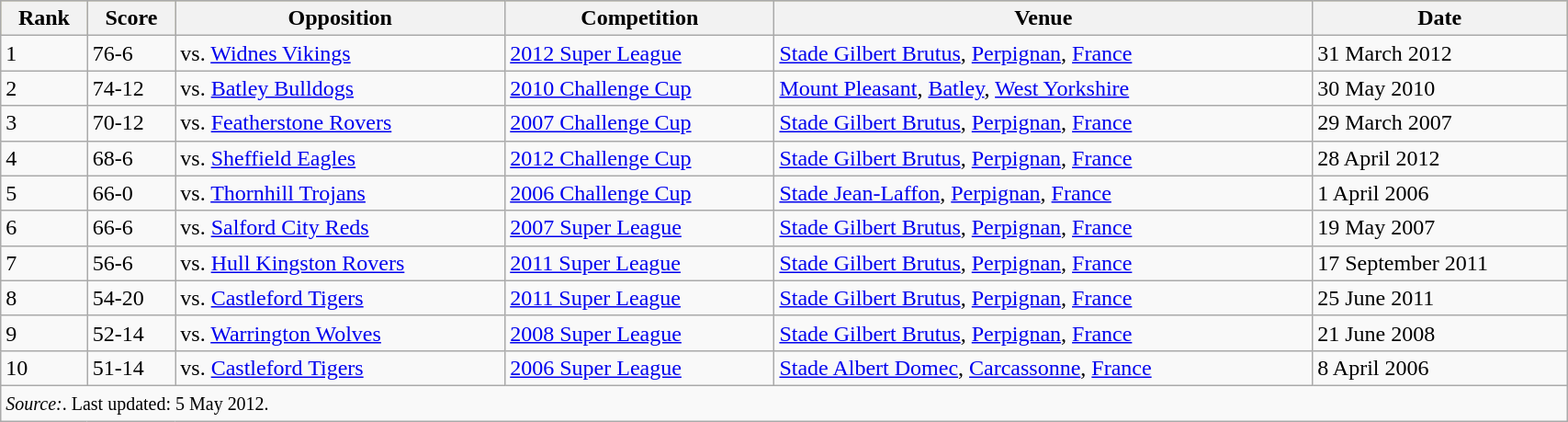<table class="wikitable sortable" style="width:90%;">
<tr style="background:#bdb76b;">
<th>Rank</th>
<th>Score</th>
<th>Opposition</th>
<th>Competition</th>
<th>Venue</th>
<th>Date</th>
</tr>
<tr>
<td>1</td>
<td>76-6</td>
<td>vs. <a href='#'>Widnes Vikings</a></td>
<td><a href='#'>2012 Super League</a></td>
<td> <a href='#'>Stade Gilbert Brutus</a>, <a href='#'>Perpignan</a>, <a href='#'>France</a></td>
<td>31 March 2012</td>
</tr>
<tr>
<td>2</td>
<td>74-12</td>
<td>vs. <a href='#'>Batley Bulldogs</a></td>
<td><a href='#'>2010 Challenge Cup</a></td>
<td> <a href='#'>Mount Pleasant</a>, <a href='#'>Batley</a>, <a href='#'>West Yorkshire</a></td>
<td>30 May 2010</td>
</tr>
<tr>
<td>3</td>
<td>70-12</td>
<td>vs. <a href='#'>Featherstone Rovers</a></td>
<td><a href='#'>2007 Challenge Cup</a></td>
<td> <a href='#'>Stade Gilbert Brutus</a>, <a href='#'>Perpignan</a>, <a href='#'>France</a></td>
<td>29 March 2007</td>
</tr>
<tr>
<td>4</td>
<td>68-6</td>
<td>vs. <a href='#'>Sheffield Eagles</a></td>
<td><a href='#'>2012 Challenge Cup</a></td>
<td> <a href='#'>Stade Gilbert Brutus</a>, <a href='#'>Perpignan</a>, <a href='#'>France</a></td>
<td>28 April 2012</td>
</tr>
<tr>
<td>5</td>
<td>66-0</td>
<td>vs. <a href='#'>Thornhill Trojans</a></td>
<td><a href='#'>2006 Challenge Cup</a></td>
<td> <a href='#'>Stade Jean-Laffon</a>, <a href='#'>Perpignan</a>, <a href='#'>France</a></td>
<td>1 April 2006</td>
</tr>
<tr>
<td>6</td>
<td>66-6</td>
<td>vs. <a href='#'>Salford City Reds</a></td>
<td><a href='#'>2007 Super League</a></td>
<td> <a href='#'>Stade Gilbert Brutus</a>, <a href='#'>Perpignan</a>, <a href='#'>France</a></td>
<td>19 May 2007</td>
</tr>
<tr>
<td>7</td>
<td>56-6</td>
<td>vs. <a href='#'>Hull Kingston Rovers</a></td>
<td><a href='#'>2011 Super League</a></td>
<td> <a href='#'>Stade Gilbert Brutus</a>, <a href='#'>Perpignan</a>, <a href='#'>France</a></td>
<td>17 September 2011</td>
</tr>
<tr>
<td>8</td>
<td>54-20</td>
<td>vs. <a href='#'>Castleford Tigers</a></td>
<td><a href='#'>2011 Super League</a></td>
<td> <a href='#'>Stade Gilbert Brutus</a>, <a href='#'>Perpignan</a>, <a href='#'>France</a></td>
<td>25 June 2011</td>
</tr>
<tr>
<td>9</td>
<td>52-14</td>
<td>vs. <a href='#'>Warrington Wolves</a></td>
<td><a href='#'>2008 Super League</a></td>
<td> <a href='#'>Stade Gilbert Brutus</a>, <a href='#'>Perpignan</a>, <a href='#'>France</a></td>
<td>21 June 2008</td>
</tr>
<tr>
<td>10</td>
<td>51-14</td>
<td>vs. <a href='#'>Castleford Tigers</a></td>
<td><a href='#'>2006 Super League</a></td>
<td> <a href='#'>Stade Albert Domec</a>, <a href='#'>Carcassonne</a>, <a href='#'>France</a></td>
<td>8 April 2006</td>
</tr>
<tr>
<td colspan="7"><small><em>Source:</em>. Last updated: 5 May 2012.</small></td>
</tr>
</table>
